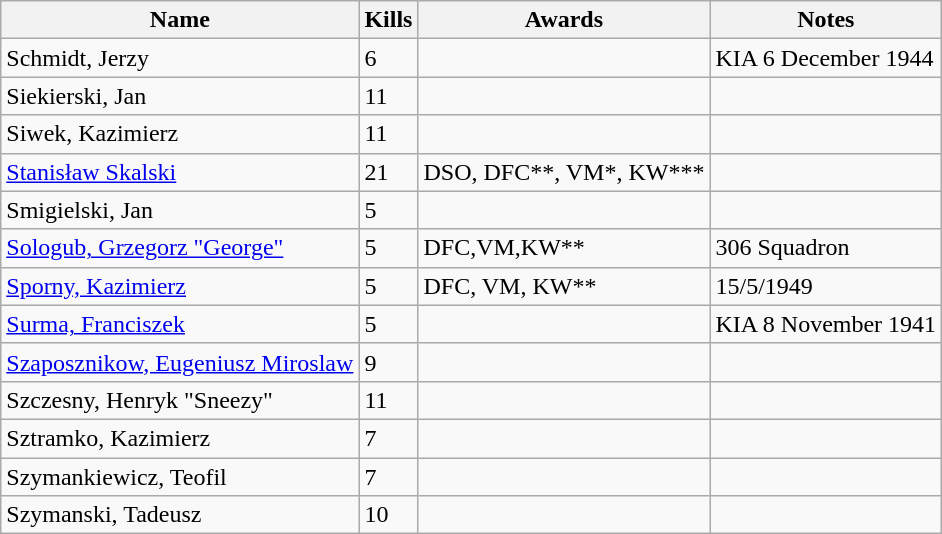<table class=wikitable>
<tr>
<th>Name</th>
<th>Kills</th>
<th>Awards</th>
<th>Notes</th>
</tr>
<tr>
<td>Schmidt, Jerzy</td>
<td>6</td>
<td></td>
<td>KIA 6 December 1944</td>
</tr>
<tr>
<td>Siekierski, Jan</td>
<td>11</td>
<td></td>
<td></td>
</tr>
<tr>
<td>Siwek, Kazimierz</td>
<td>11</td>
<td></td>
<td></td>
</tr>
<tr>
<td><a href='#'>Stanisław Skalski</a></td>
<td>21</td>
<td>DSO, DFC**, VM*, KW***</td>
<td></td>
</tr>
<tr>
<td>Smigielski, Jan</td>
<td>5</td>
<td></td>
<td></td>
</tr>
<tr>
<td><a href='#'>Sologub, Grzegorz "George"</a></td>
<td>5</td>
<td>DFC,VM,KW**</td>
<td>306 Squadron</td>
</tr>
<tr>
<td><a href='#'>Sporny, Kazimierz</a></td>
<td>5</td>
<td>DFC, VM, KW**</td>
<td>15/5/1949</td>
</tr>
<tr>
<td><a href='#'>Surma, Franciszek</a></td>
<td>5</td>
<td></td>
<td>KIA 8 November 1941</td>
</tr>
<tr>
<td><a href='#'>Szaposznikow, Eugeniusz Miroslaw</a></td>
<td>9</td>
<td></td>
<td></td>
</tr>
<tr>
<td>Szczesny, Henryk "Sneezy"</td>
<td>11</td>
<td></td>
<td></td>
</tr>
<tr>
<td>Sztramko, Kazimierz</td>
<td>7</td>
<td></td>
<td></td>
</tr>
<tr>
<td>Szymankiewicz, Teofil</td>
<td>7</td>
<td></td>
<td></td>
</tr>
<tr>
<td>Szymanski, Tadeusz</td>
<td>10</td>
<td></td>
<td></td>
</tr>
</table>
